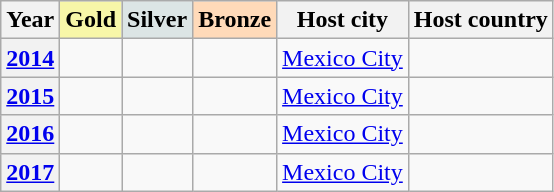<table class="wikitable sortable plainrowheaders">
<tr>
<th scope="col">Year</th>
<th scope="col" style="background:#F7F6A8"> Gold</th>
<th scope="col" style="background:#DCE5E5"> Silver</th>
<th scope="col" style="background:#FFDAB9"> Bronze</th>
<th scope="col">Host city</th>
<th scope="col">Host country</th>
</tr>
<tr>
<th scope="row"><a href='#'>2014</a></th>
<td> </td>
<td> </td>
<td> </td>
<td><a href='#'>Mexico City</a></td>
<td></td>
</tr>
<tr>
<th scope="row"><a href='#'>2015</a></th>
<td> </td>
<td> </td>
<td> </td>
<td><a href='#'>Mexico City</a></td>
<td></td>
</tr>
<tr>
<th scope="row"><a href='#'>2016</a></th>
<td> </td>
<td> </td>
<td> </td>
<td><a href='#'>Mexico City</a></td>
<td></td>
</tr>
<tr>
<th scope="row"><a href='#'>2017</a></th>
<td> </td>
<td> </td>
<td> </td>
<td><a href='#'>Mexico City</a></td>
<td></td>
</tr>
</table>
